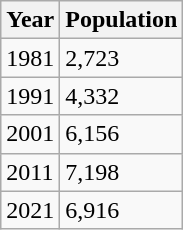<table class="wikitable">
<tr>
<th>Year</th>
<th>Population</th>
</tr>
<tr>
<td>1981</td>
<td>2,723</td>
</tr>
<tr>
<td>1991</td>
<td>4,332</td>
</tr>
<tr>
<td>2001</td>
<td>6,156</td>
</tr>
<tr>
<td>2011</td>
<td>7,198</td>
</tr>
<tr>
<td>2021</td>
<td>6,916</td>
</tr>
</table>
